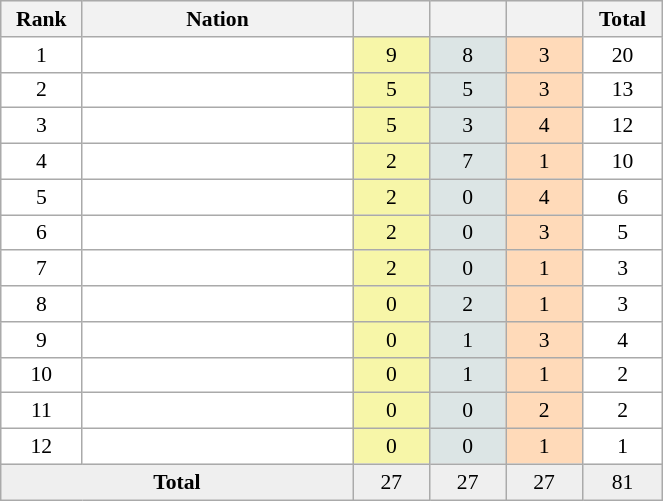<table class=wikitable width=35% cellspacing="1" cellpadding="3" style="border:1px solid #AAAAAA;font-size:90%">
<tr bgcolor="#EFEFEF">
<th width=50>Rank</th>
<th width=200>Nation</th>
<th width=50></th>
<th width=50></th>
<th width=50></th>
<th width=50>Total</th>
</tr>
<tr align="center" valign="top" bgcolor="#FFFFFF">
<td rowspan="1" valign="center">1</td>
<td align="left"></td>
<td style="background:#F7F6A8;">9</td>
<td style="background:#DCE5E5;">8</td>
<td style="background:#FFDAB9;">3</td>
<td>20</td>
</tr>
<tr align="center" valign="top" bgcolor="#FFFFFF">
<td rowspan="1" valign="center">2</td>
<td align="left"></td>
<td style="background:#F7F6A8;">5</td>
<td style="background:#DCE5E5;">5</td>
<td style="background:#FFDAB9;">3</td>
<td>13</td>
</tr>
<tr align="center" valign="top" bgcolor="#FFFFFF">
<td rowspan="1" valign="center">3</td>
<td align="left"></td>
<td style="background:#F7F6A8;">5</td>
<td style="background:#DCE5E5;">3</td>
<td style="background:#FFDAB9;">4</td>
<td>12</td>
</tr>
<tr align="center" valign="top" bgcolor="#FFFFFF">
<td rowspan="1" valign="center">4</td>
<td align="left"></td>
<td style="background:#F7F6A8;">2</td>
<td style="background:#DCE5E5;">7</td>
<td style="background:#FFDAB9;">1</td>
<td>10</td>
</tr>
<tr align="center" valign="top" bgcolor="#FFFFFF">
<td rowspan="1" valign="center">5</td>
<td align="left"></td>
<td style="background:#F7F6A8;">2</td>
<td style="background:#DCE5E5;">0</td>
<td style="background:#FFDAB9;">4</td>
<td>6</td>
</tr>
<tr align="center" valign="top" bgcolor="#FFFFFF">
<td rowspan="1" valign="center">6</td>
<td align="left"></td>
<td style="background:#F7F6A8;">2</td>
<td style="background:#DCE5E5;">0</td>
<td style="background:#FFDAB9;">3</td>
<td>5</td>
</tr>
<tr align="center" valign="top" bgcolor="#FFFFFF">
<td rowspan="1" valign="center">7</td>
<td align="left"></td>
<td style="background:#F7F6A8;">2</td>
<td style="background:#DCE5E5;">0</td>
<td style="background:#FFDAB9;">1</td>
<td>3</td>
</tr>
<tr align="center" valign="top" bgcolor="#FFFFFF">
<td rowspan="1" valign="center">8</td>
<td align="left"></td>
<td style="background:#F7F6A8;">0</td>
<td style="background:#DCE5E5;">2</td>
<td style="background:#FFDAB9;">1</td>
<td>3</td>
</tr>
<tr align="center" valign="top" bgcolor="#FFFFFF">
<td rowspan="1" valign="center">9</td>
<td align="left"></td>
<td style="background:#F7F6A8;">0</td>
<td style="background:#DCE5E5;">1</td>
<td style="background:#FFDAB9;">3</td>
<td>4</td>
</tr>
<tr align="center" valign="top" bgcolor="#FFFFFF">
<td rowspan="1" valign="center">10</td>
<td align="left"></td>
<td style="background:#F7F6A8;">0</td>
<td style="background:#DCE5E5;">1</td>
<td style="background:#FFDAB9;">1</td>
<td>2</td>
</tr>
<tr align="center" valign="top" bgcolor="#FFFFFF">
<td rowspan="1" valign="center">11</td>
<td align="left"></td>
<td style="background:#F7F6A8;">0</td>
<td style="background:#DCE5E5;">0</td>
<td style="background:#FFDAB9;">2</td>
<td>2</td>
</tr>
<tr align="center" valign="top" bgcolor="#FFFFFF">
<td rowspan="1" valign="center">12</td>
<td align="left"></td>
<td style="background:#F7F6A8;">0</td>
<td style="background:#DCE5E5;">0</td>
<td style="background:#FFDAB9;">1</td>
<td>1</td>
</tr>
<tr align="center" valign="top" bgcolor="#EFEFEF">
<td colspan="2" rowspan="1" valign="center"><strong>Total</strong></td>
<td>27</td>
<td>27</td>
<td>27</td>
<td>81</td>
</tr>
</table>
